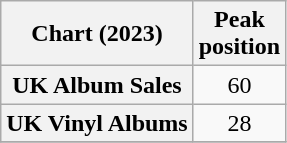<table class="wikitable sortable plainrowheaders" style="text-align:center">
<tr>
<th scope="col">Chart (2023)</th>
<th scope="col">Peak<br>position</th>
</tr>
<tr>
<th scope="row">UK Album Sales</th>
<td>60</td>
</tr>
<tr>
<th scope="row">UK Vinyl Albums</th>
<td>28</td>
</tr>
<tr>
</tr>
</table>
